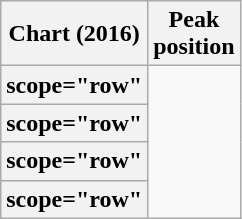<table class="wikitable plainrowheaders sortable">
<tr>
<th scope="col">Chart (2016)</th>
<th scope="col">Peak<br>position</th>
</tr>
<tr>
<th>scope="row" </th>
</tr>
<tr>
<th>scope="row" </th>
</tr>
<tr>
<th>scope="row" </th>
</tr>
<tr>
<th>scope="row" </th>
</tr>
</table>
